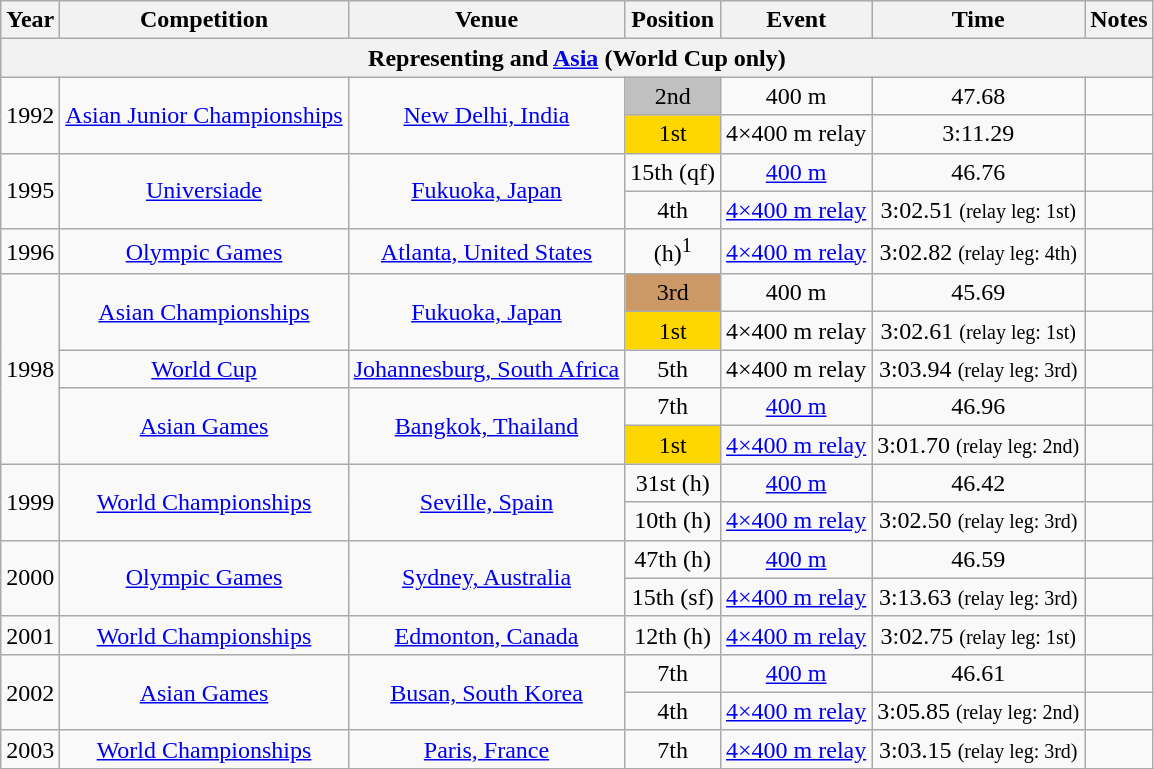<table class="wikitable sortable" style=text-align:center>
<tr>
<th>Year</th>
<th>Competition</th>
<th>Venue</th>
<th>Position</th>
<th>Event</th>
<th>Time</th>
<th>Notes</th>
</tr>
<tr>
<th colspan="7">Representing  and  <a href='#'>Asia</a> (World Cup only)</th>
</tr>
<tr>
<td rowspan=2>1992</td>
<td rowspan=2><a href='#'>Asian Junior Championships</a></td>
<td rowspan=2><a href='#'>New Delhi, India</a></td>
<td bgcolor="silver">2nd</td>
<td>400 m</td>
<td>47.68</td>
<td></td>
</tr>
<tr>
<td bgcolor="gold">1st</td>
<td>4×400 m relay</td>
<td>3:11.29</td>
<td></td>
</tr>
<tr>
<td rowspan=2>1995</td>
<td rowspan=2><a href='#'>Universiade</a></td>
<td rowspan=2><a href='#'>Fukuoka, Japan</a></td>
<td>15th (qf)</td>
<td><a href='#'>400 m</a></td>
<td>46.76</td>
<td></td>
</tr>
<tr>
<td>4th</td>
<td><a href='#'>4×400 m relay</a></td>
<td>3:02.51 <small>(relay leg: 1st)</small></td>
<td></td>
</tr>
<tr>
<td>1996</td>
<td><a href='#'>Olympic Games</a></td>
<td><a href='#'>Atlanta, United States</a></td>
<td>(h)<sup>1</sup></td>
<td><a href='#'>4×400 m relay</a></td>
<td>3:02.82 <small>(relay leg: 4th)</small></td>
<td></td>
</tr>
<tr>
<td rowspan=5>1998</td>
<td rowspan=2><a href='#'>Asian Championships</a></td>
<td rowspan=2><a href='#'>Fukuoka, Japan</a></td>
<td bgcolor="cc9966">3rd</td>
<td>400 m</td>
<td>45.69</td>
<td></td>
</tr>
<tr>
<td bgcolor="gold">1st</td>
<td>4×400 m relay</td>
<td>3:02.61 <small>(relay leg: 1st)</small></td>
<td></td>
</tr>
<tr>
<td><a href='#'>World Cup</a></td>
<td><a href='#'>Johannesburg, South Africa</a></td>
<td>5th</td>
<td>4×400 m relay</td>
<td>3:03.94 <small>(relay leg: 3rd)</small></td>
<td></td>
</tr>
<tr>
<td rowspan=2><a href='#'>Asian Games</a></td>
<td rowspan=2><a href='#'>Bangkok, Thailand</a></td>
<td>7th</td>
<td><a href='#'>400 m</a></td>
<td>46.96</td>
<td></td>
</tr>
<tr>
<td bgcolor="gold">1st</td>
<td><a href='#'>4×400 m relay</a></td>
<td>3:01.70 <small>(relay leg: 2nd)</small></td>
<td></td>
</tr>
<tr>
<td rowspan=2>1999</td>
<td rowspan=2><a href='#'>World Championships</a></td>
<td rowspan=2><a href='#'>Seville, Spain</a></td>
<td>31st (h)</td>
<td><a href='#'>400 m</a></td>
<td>46.42</td>
<td></td>
</tr>
<tr>
<td>10th (h)</td>
<td><a href='#'>4×400 m relay</a></td>
<td>3:02.50 <small>(relay leg: 3rd)</small></td>
<td></td>
</tr>
<tr>
<td rowspan=2>2000</td>
<td rowspan=2><a href='#'>Olympic Games</a></td>
<td rowspan=2><a href='#'>Sydney, Australia</a></td>
<td>47th (h)</td>
<td><a href='#'>400 m</a></td>
<td>46.59</td>
<td></td>
</tr>
<tr>
<td>15th (sf)</td>
<td><a href='#'>4×400 m relay</a></td>
<td>3:13.63 <small>(relay leg: 3rd)</small></td>
<td></td>
</tr>
<tr>
<td>2001</td>
<td><a href='#'>World Championships</a></td>
<td><a href='#'>Edmonton, Canada</a></td>
<td>12th (h)</td>
<td><a href='#'>4×400 m relay</a></td>
<td>3:02.75 <small>(relay leg: 1st)</small></td>
<td></td>
</tr>
<tr>
<td rowspan=2>2002</td>
<td rowspan=2><a href='#'>Asian Games</a></td>
<td rowspan=2><a href='#'>Busan, South Korea</a></td>
<td>7th</td>
<td><a href='#'>400 m</a></td>
<td>46.61</td>
<td></td>
</tr>
<tr>
<td>4th</td>
<td><a href='#'>4×400 m relay</a></td>
<td>3:05.85 <small>(relay leg: 2nd)</small></td>
<td></td>
</tr>
<tr>
<td>2003</td>
<td><a href='#'>World Championships</a></td>
<td><a href='#'>Paris, France</a></td>
<td>7th</td>
<td><a href='#'>4×400 m relay</a></td>
<td>3:03.15 <small>(relay leg: 3rd)</small></td>
<td></td>
</tr>
<tr>
</tr>
</table>
